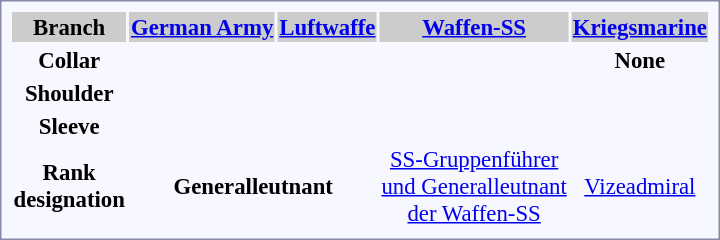<table style="border:1px solid #8888aa; background-color:#f7f8ff; padding:5px; font-size:95%; margin: 0px 12px 12px 0px;">
<tr bgcolor="#CCCCCC">
<th>Branch</th>
<th><a href='#'>German Army</a></th>
<th><a href='#'>Luftwaffe</a></th>
<th><a href='#'>Waffen-SS</a></th>
<th><a href='#'>Kriegsmarine</a></th>
</tr>
<tr style="text-align:center;">
<th>Collar</th>
<td></td>
<td></td>
<td></td>
<td><strong>None</strong></td>
</tr>
<tr style="text-align:center;">
<th>Shoulder</th>
<td></td>
<td></td>
<td></td>
<td></td>
</tr>
<tr style="text-align:center;">
<th>Sleeve</th>
<td></td>
<td></td>
<td></td>
<td></td>
</tr>
<tr style="text-align:center;">
<th>Rank<br>designation</th>
<td colspan=2><strong>Generalleutnant</strong></td>
<td><a href='#'>SS-Gruppenführer<br>und Generalleutnant<br>der Waffen-SS</a></td>
<td><a href='#'>Vizeadmiral</a></td>
</tr>
</table>
